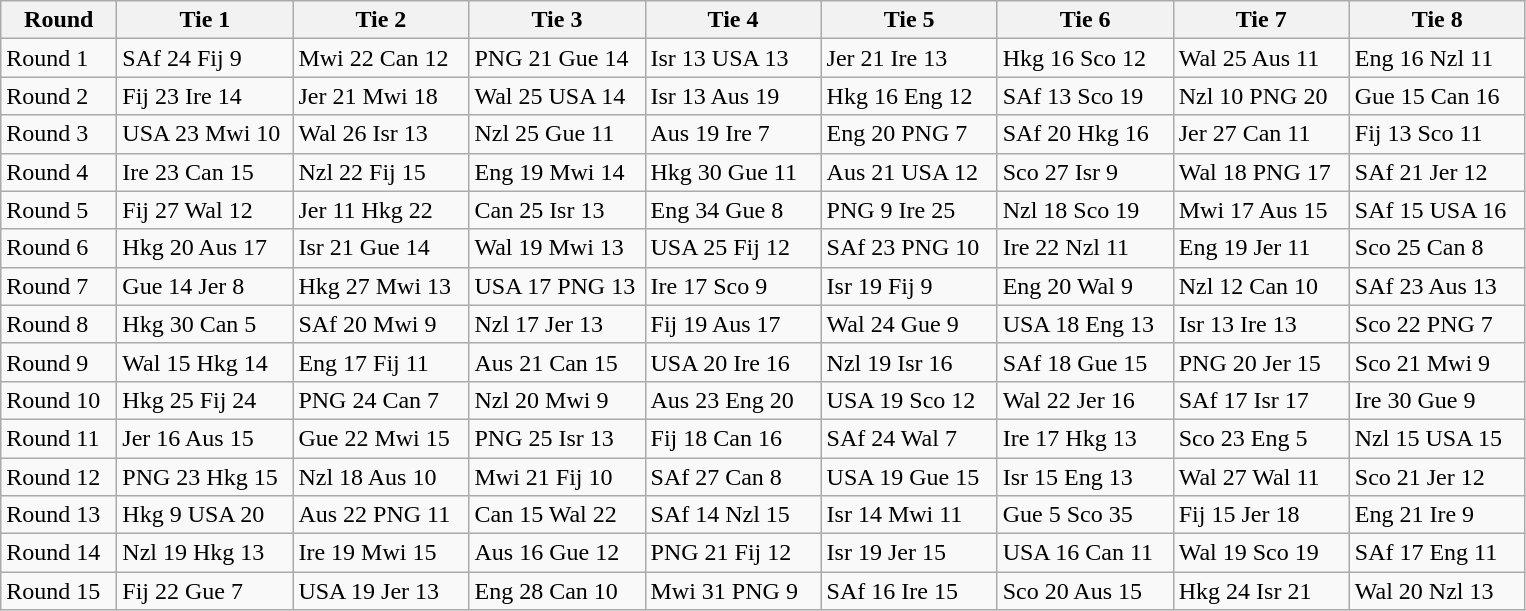<table class="wikitable" style="font-size: 100%">
<tr>
<th width=70>Round</th>
<th width=110>Tie 1</th>
<th width=110>Tie 2</th>
<th width=110>Tie 3</th>
<th width=110>Tie 4</th>
<th width=110>Tie 5</th>
<th width=110>Tie 6</th>
<th width=110>Tie 7</th>
<th width=110>Tie 8</th>
</tr>
<tr>
<td>Round 1</td>
<td>SAf 24 Fij 9</td>
<td>Mwi 22 Can 12</td>
<td>PNG 21 Gue 14</td>
<td>Isr 13 USA 13</td>
<td>Jer 21 Ire 13</td>
<td>Hkg 16 Sco 12</td>
<td>Wal 25 Aus 11</td>
<td>Eng 16 Nzl 11</td>
</tr>
<tr>
<td>Round 2</td>
<td>Fij 23 Ire 14</td>
<td>Jer 21 Mwi 18</td>
<td>Wal 25 USA 14</td>
<td>Isr 13 Aus 19</td>
<td>Hkg 16 Eng 12</td>
<td>SAf 13 Sco 19</td>
<td>Nzl 10 PNG 20</td>
<td>Gue 15 Can 16</td>
</tr>
<tr>
<td>Round 3</td>
<td>USA 23 Mwi 10</td>
<td>Wal 26 Isr 13</td>
<td>Nzl 25 Gue 11</td>
<td>Aus 19 Ire 7</td>
<td>Eng 20 PNG 7</td>
<td>SAf 20 Hkg 16</td>
<td>Jer 27 Can 11</td>
<td>Fij 13 Sco 11</td>
</tr>
<tr>
<td>Round 4</td>
<td>Ire 23 Can 15</td>
<td>Nzl 22 Fij 15</td>
<td>Eng 19 Mwi 14</td>
<td>Hkg 30 Gue 11</td>
<td>Aus 21 USA 12</td>
<td>Sco 27 Isr 9</td>
<td>Wal 18 PNG 17</td>
<td>SAf 21 Jer 12</td>
</tr>
<tr>
<td>Round 5</td>
<td>Fij 27 Wal 12</td>
<td>Jer 11 Hkg 22</td>
<td>Can 25 Isr 13</td>
<td>Eng 34 Gue 8</td>
<td>PNG 9 Ire 25</td>
<td>Nzl 18 Sco 19</td>
<td>Mwi 17 Aus 15</td>
<td>SAf 15 USA 16</td>
</tr>
<tr>
<td>Round 6</td>
<td>Hkg 20 Aus 17</td>
<td>Isr 21 Gue 14</td>
<td>Wal 19 Mwi 13</td>
<td>USA 25 Fij 12</td>
<td>SAf 23 PNG 10</td>
<td>Ire 22 Nzl 11</td>
<td>Eng 19 Jer 11</td>
<td>Sco 25 Can 8</td>
</tr>
<tr>
<td>Round 7</td>
<td>Gue 14 Jer 8</td>
<td>Hkg 27 Mwi 13</td>
<td>USA 17 PNG 13</td>
<td>Ire 17 Sco 9</td>
<td>Isr 19 Fij 9</td>
<td>Eng 20 Wal 9</td>
<td>Nzl 12 Can 10</td>
<td>SAf 23 Aus 13</td>
</tr>
<tr>
<td>Round 8</td>
<td>Hkg 30 Can 5</td>
<td>SAf 20 Mwi 9</td>
<td>Nzl 17 Jer 13</td>
<td>Fij 19 Aus 17</td>
<td>Wal 24 Gue 9</td>
<td>USA 18 Eng 13</td>
<td>Isr 13 Ire 13</td>
<td>Sco 22 PNG 7</td>
</tr>
<tr>
<td>Round 9</td>
<td>Wal 15 Hkg 14</td>
<td>Eng 17 Fij 11</td>
<td>Aus 21 Can 15</td>
<td>USA 20 Ire 16</td>
<td>Nzl 19 Isr 16</td>
<td>SAf 18 Gue 15</td>
<td>PNG 20 Jer 15</td>
<td>Sco 21 Mwi 9</td>
</tr>
<tr>
<td>Round 10</td>
<td>Hkg 25 Fij 24</td>
<td>PNG 24 Can 7</td>
<td>Nzl 20 Mwi 9</td>
<td>Aus 23 Eng 20</td>
<td>USA 19 Sco 12</td>
<td>Wal 22 Jer 16</td>
<td>SAf 17 Isr 17</td>
<td>Ire 30 Gue 9</td>
</tr>
<tr>
<td>Round 11</td>
<td>Jer 16 Aus 15</td>
<td>Gue 22 Mwi 15</td>
<td>PNG 25 Isr 13</td>
<td>Fij 18 Can 16</td>
<td>SAf 24 Wal 7</td>
<td>Ire 17 Hkg 13</td>
<td>Sco 23 Eng 5</td>
<td>Nzl 15 USA 15</td>
</tr>
<tr>
<td>Round 12</td>
<td>PNG 23 Hkg 15</td>
<td>Nzl 18 Aus 10</td>
<td>Mwi 21 Fij 10</td>
<td>SAf 27 Can 8</td>
<td>USA 19 Gue 15</td>
<td>Isr 15 Eng 13</td>
<td>Wal 27 Wal 11</td>
<td>Sco 21 Jer 12</td>
</tr>
<tr>
<td>Round 13</td>
<td>Hkg 9 USA 20</td>
<td>Aus 22 PNG 11</td>
<td>Can 15 Wal 22</td>
<td>SAf 14 Nzl 15</td>
<td>Isr 14 Mwi 11</td>
<td>Gue 5 Sco 35</td>
<td>Fij 15 Jer 18</td>
<td>Eng 21 Ire 9</td>
</tr>
<tr>
<td>Round 14</td>
<td>Nzl 19 Hkg 13</td>
<td>Ire 19 Mwi 15</td>
<td>Aus 16 Gue 12</td>
<td>PNG 21 Fij 12</td>
<td>Isr 19 Jer 15</td>
<td>USA 16 Can 11</td>
<td>Wal 19 Sco 19</td>
<td>SAf 17 Eng 11</td>
</tr>
<tr>
<td>Round 15</td>
<td>Fij 22 Gue 7</td>
<td>USA 19 Jer 13</td>
<td>Eng 28 Can 10</td>
<td>Mwi 31 PNG 9</td>
<td>SAf 16 Ire 15</td>
<td>Sco 20 Aus 15</td>
<td>Hkg 24 Isr 21</td>
<td>Wal 20 Nzl 13</td>
</tr>
</table>
